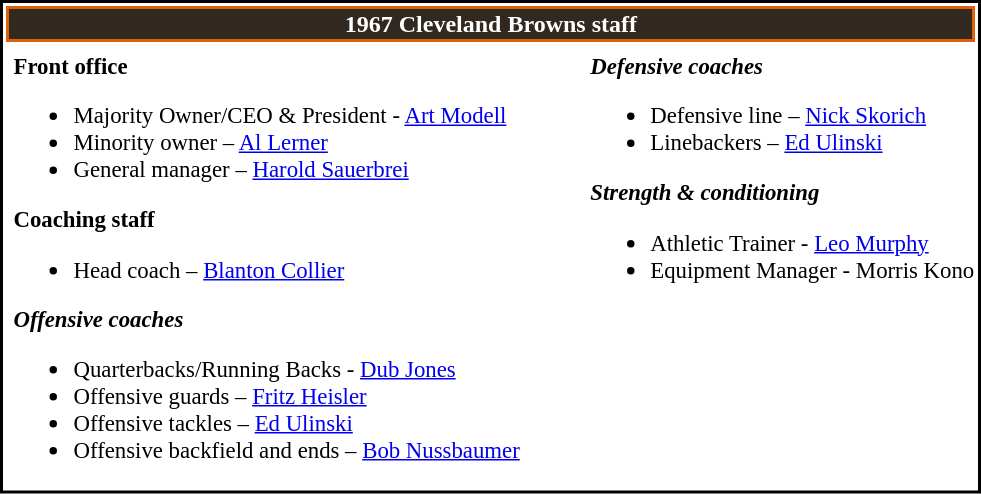<table class="toccolours" style="text-align: left; border:2px solid black;">
<tr>
<th colspan="7" style="background:#312821; color:white; border:2px solid #de6108; text-align:center;"><strong>1967 Cleveland Browns staff</strong></th>
</tr>
<tr>
<td colspan="7" style="text-align:right;"></td>
</tr>
<tr>
<td valign="top"></td>
<td style="font-size:95%; vertical-align:top;"><strong>Front office</strong><br><ul><li>Majority Owner/CEO & President - <a href='#'>Art Modell</a></li><li>Minority owner – <a href='#'>Al Lerner</a></li><li>General manager – <a href='#'>Harold Sauerbrei</a></li></ul><strong>Coaching staff</strong><ul><li>Head coach – <a href='#'>Blanton Collier</a></li></ul><strong><em>Offensive coaches</em></strong><ul><li>Quarterbacks/Running Backs - <a href='#'>Dub Jones</a></li><li>Offensive guards – <a href='#'>Fritz Heisler</a></li><li>Offensive tackles – <a href='#'>Ed Ulinski</a></li><li>Offensive backfield and ends – <a href='#'>Bob Nussbaumer</a></li></ul></td>
<td width="35"> </td>
<td valign="top"></td>
<td style="font-size:95%; vertical-align:top;"><strong><em>Defensive coaches</em></strong><br><ul><li>Defensive line – <a href='#'>Nick Skorich</a></li><li>Linebackers – <a href='#'>Ed Ulinski</a></li></ul><strong><em>Strength & conditioning</em></strong><ul><li>Athletic Trainer - <a href='#'>Leo Murphy</a></li><li>Equipment Manager - Morris Kono</li></ul></td>
</tr>
</table>
